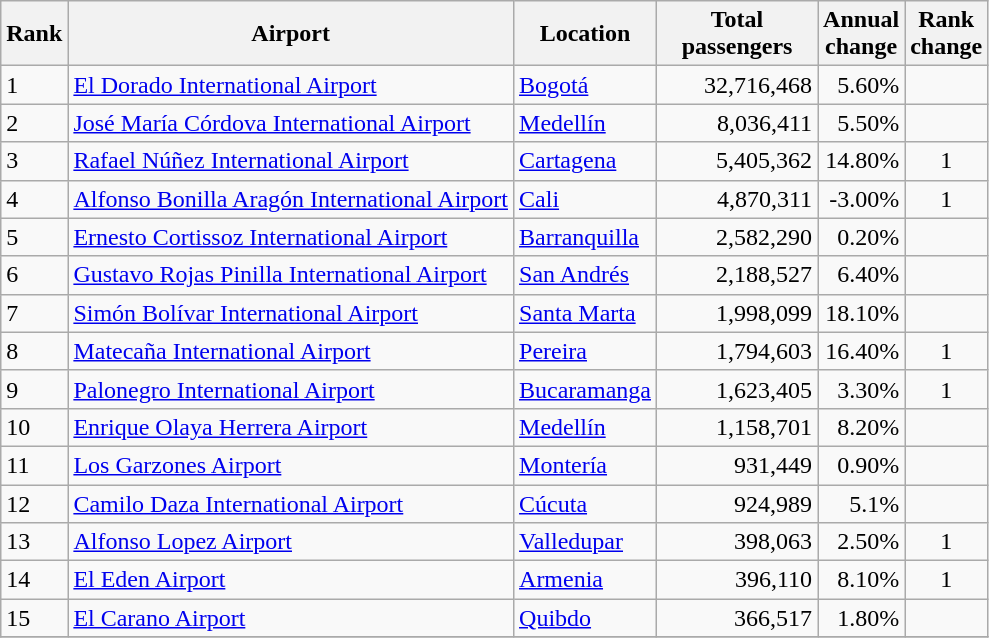<table class="wikitable">
<tr>
<th>Rank</th>
<th>Airport</th>
<th>Location</th>
<th style="width:100px">Total<br>passengers</th>
<th>Annual<br>change</th>
<th>Rank<br>change</th>
</tr>
<tr>
<td>1</td>
<td><a href='#'>El Dorado International Airport</a></td>
<td><a href='#'>Bogotá</a></td>
<td align="right">32,716,468</td>
<td align="right">5.60%</td>
<td align="center"></td>
</tr>
<tr>
<td>2</td>
<td><a href='#'>José María Córdova International Airport</a></td>
<td><a href='#'>Medellín</a></td>
<td align="right">8,036,411</td>
<td align="right">5.50%</td>
<td align="center"></td>
</tr>
<tr>
<td>3</td>
<td><a href='#'>Rafael Núñez International Airport</a></td>
<td><a href='#'>Cartagena</a></td>
<td align="right">5,405,362</td>
<td align="right">14.80%</td>
<td align="center">1</td>
</tr>
<tr>
<td>4</td>
<td><a href='#'>Alfonso Bonilla Aragón International Airport</a></td>
<td><a href='#'>Cali</a></td>
<td align="right">4,870,311</td>
<td align="right">-3.00%</td>
<td align="center">1</td>
</tr>
<tr>
<td>5</td>
<td><a href='#'>Ernesto Cortissoz International Airport</a></td>
<td><a href='#'>Barranquilla</a></td>
<td align="right">2,582,290</td>
<td align="right">0.20%</td>
<td align="center"></td>
</tr>
<tr>
<td>6</td>
<td><a href='#'>Gustavo Rojas Pinilla International Airport</a></td>
<td><a href='#'>San Andrés</a></td>
<td align="right">2,188,527</td>
<td align="right">6.40%</td>
<td align="center"></td>
</tr>
<tr>
<td>7</td>
<td><a href='#'>Simón Bolívar International Airport</a></td>
<td><a href='#'>Santa Marta</a></td>
<td align="right">1,998,099</td>
<td align="right">18.10%</td>
<td align="center"></td>
</tr>
<tr>
<td>8</td>
<td><a href='#'>Matecaña International Airport</a></td>
<td><a href='#'>Pereira</a></td>
<td align="right">1,794,603</td>
<td align="right">16.40%</td>
<td align="center">1</td>
</tr>
<tr>
<td>9</td>
<td><a href='#'>Palonegro International Airport</a></td>
<td><a href='#'>Bucaramanga</a></td>
<td align="right">1,623,405</td>
<td align="right">3.30%</td>
<td align="center">1</td>
</tr>
<tr>
<td>10</td>
<td><a href='#'>Enrique Olaya Herrera Airport</a></td>
<td><a href='#'>Medellín</a></td>
<td align="right">1,158,701</td>
<td align="right">8.20%</td>
<td align="center"></td>
</tr>
<tr>
<td>11</td>
<td><a href='#'>Los Garzones Airport</a></td>
<td><a href='#'>Montería</a></td>
<td align="right">931,449</td>
<td align="right">0.90%</td>
<td align="center"></td>
</tr>
<tr>
<td>12</td>
<td><a href='#'>Camilo Daza International Airport</a></td>
<td><a href='#'>Cúcuta</a></td>
<td align="right">924,989</td>
<td align="right">5.1%</td>
<td align="center"></td>
</tr>
<tr>
<td>13</td>
<td><a href='#'>Alfonso Lopez Airport</a></td>
<td><a href='#'>Valledupar</a></td>
<td align="right">398,063</td>
<td align="right">2.50%</td>
<td align="center">1</td>
</tr>
<tr>
<td>14</td>
<td><a href='#'>El Eden Airport</a></td>
<td><a href='#'>Armenia</a></td>
<td align="right">396,110</td>
<td align="right">8.10%</td>
<td align="center">1</td>
</tr>
<tr>
<td>15</td>
<td><a href='#'>El Carano Airport</a></td>
<td><a href='#'>Quibdo</a></td>
<td align="right">366,517</td>
<td align="right">1.80%</td>
<td align="center"></td>
</tr>
<tr>
</tr>
</table>
